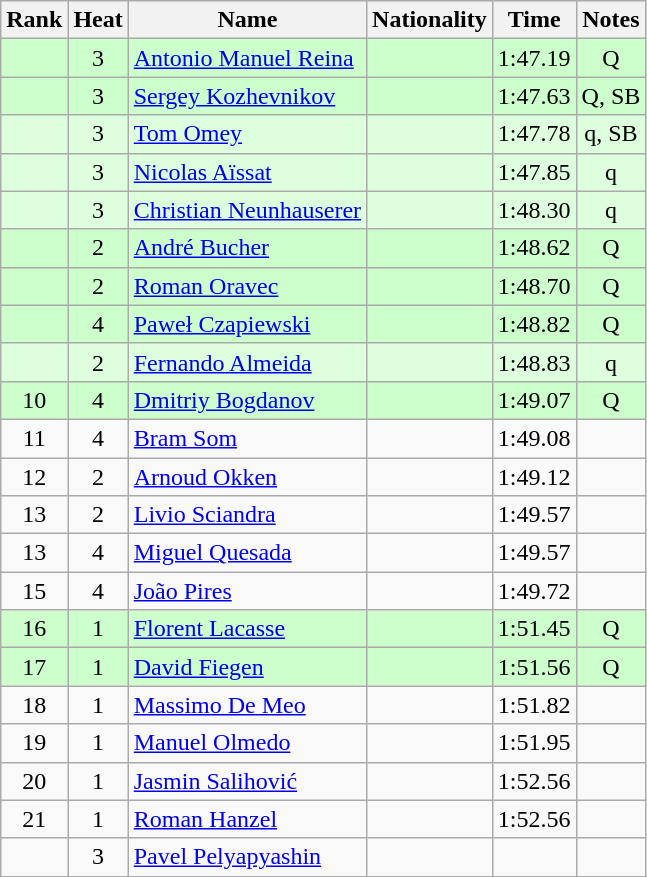<table class="wikitable sortable" style="text-align:center">
<tr>
<th>Rank</th>
<th>Heat</th>
<th>Name</th>
<th>Nationality</th>
<th>Time</th>
<th>Notes</th>
</tr>
<tr bgcolor=ccffcc>
<td></td>
<td>3</td>
<td align="left"><a href='#'>Antonio Manuel Reina</a></td>
<td align=left></td>
<td>1:47.19</td>
<td>Q</td>
</tr>
<tr bgcolor=ccffcc>
<td></td>
<td>3</td>
<td align="left"><a href='#'>Sergey Kozhevnikov</a></td>
<td align=left></td>
<td>1:47.63</td>
<td>Q, SB</td>
</tr>
<tr bgcolor=ddffdd>
<td></td>
<td>3</td>
<td align="left"><a href='#'>Tom Omey</a></td>
<td align=left></td>
<td>1:47.78</td>
<td>q, SB</td>
</tr>
<tr bgcolor=ddffdd>
<td></td>
<td>3</td>
<td align="left"><a href='#'>Nicolas Aïssat</a></td>
<td align=left></td>
<td>1:47.85</td>
<td>q</td>
</tr>
<tr bgcolor=ddffdd>
<td></td>
<td>3</td>
<td align="left"><a href='#'>Christian Neunhauserer</a></td>
<td align=left></td>
<td>1:48.30</td>
<td>q</td>
</tr>
<tr bgcolor=ccffcc>
<td></td>
<td>2</td>
<td align="left"><a href='#'>André Bucher</a></td>
<td align=left></td>
<td>1:48.62</td>
<td>Q</td>
</tr>
<tr bgcolor=ccffcc>
<td></td>
<td>2</td>
<td align="left"><a href='#'>Roman Oravec</a></td>
<td align=left></td>
<td>1:48.70</td>
<td>Q</td>
</tr>
<tr bgcolor=ccffcc>
<td></td>
<td>4</td>
<td align="left"><a href='#'>Paweł Czapiewski</a></td>
<td align=left></td>
<td>1:48.82</td>
<td>Q</td>
</tr>
<tr bgcolor=ddffdd>
<td></td>
<td>2</td>
<td align="left"><a href='#'>Fernando Almeida</a></td>
<td align=left></td>
<td>1:48.83</td>
<td>q</td>
</tr>
<tr bgcolor=ccffcc>
<td>10</td>
<td>4</td>
<td align="left"><a href='#'>Dmitriy Bogdanov</a></td>
<td align=left></td>
<td>1:49.07</td>
<td>Q</td>
</tr>
<tr>
<td>11</td>
<td>4</td>
<td align="left"><a href='#'>Bram Som</a></td>
<td align=left></td>
<td>1:49.08</td>
<td></td>
</tr>
<tr>
<td>12</td>
<td>2</td>
<td align="left"><a href='#'>Arnoud Okken</a></td>
<td align=left></td>
<td>1:49.12</td>
<td></td>
</tr>
<tr>
<td>13</td>
<td>2</td>
<td align="left"><a href='#'>Livio Sciandra</a></td>
<td align=left></td>
<td>1:49.57</td>
<td></td>
</tr>
<tr>
<td>13</td>
<td>4</td>
<td align="left"><a href='#'>Miguel Quesada</a></td>
<td align=left></td>
<td>1:49.57</td>
<td></td>
</tr>
<tr>
<td>15</td>
<td>4</td>
<td align="left"><a href='#'>João Pires</a></td>
<td align=left></td>
<td>1:49.72</td>
<td></td>
</tr>
<tr bgcolor=ccffcc>
<td>16</td>
<td>1</td>
<td align="left"><a href='#'>Florent Lacasse</a></td>
<td align=left></td>
<td>1:51.45</td>
<td>Q</td>
</tr>
<tr bgcolor=ccffcc>
<td>17</td>
<td>1</td>
<td align="left"><a href='#'>David Fiegen</a></td>
<td align=left></td>
<td>1:51.56</td>
<td>Q</td>
</tr>
<tr>
<td>18</td>
<td>1</td>
<td align="left"><a href='#'>Massimo De Meo</a></td>
<td align=left></td>
<td>1:51.82</td>
<td></td>
</tr>
<tr>
<td>19</td>
<td>1</td>
<td align="left"><a href='#'>Manuel Olmedo</a></td>
<td align=left></td>
<td>1:51.95</td>
<td></td>
</tr>
<tr>
<td>20</td>
<td>1</td>
<td align="left"><a href='#'>Jasmin Salihović</a></td>
<td align=left></td>
<td>1:52.56</td>
<td></td>
</tr>
<tr>
<td>21</td>
<td>1</td>
<td align="left"><a href='#'>Roman Hanzel</a></td>
<td align=left></td>
<td>1:52.56</td>
<td></td>
</tr>
<tr>
<td></td>
<td>3</td>
<td align="left"><a href='#'>Pavel Pelyapyashin</a></td>
<td align=left></td>
<td></td>
<td></td>
</tr>
</table>
